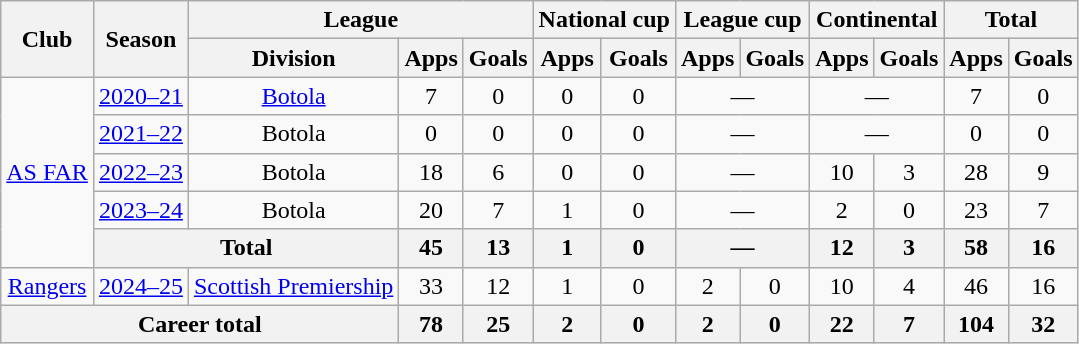<table class="wikitable" style="text-align:center">
<tr>
<th rowspan="2">Club</th>
<th rowspan="2">Season</th>
<th colspan="3">League</th>
<th colspan="2">National cup</th>
<th colspan="2">League cup</th>
<th colspan="2">Continental</th>
<th colspan="2">Total</th>
</tr>
<tr>
<th>Division</th>
<th>Apps</th>
<th>Goals</th>
<th>Apps</th>
<th>Goals</th>
<th>Apps</th>
<th>Goals</th>
<th>Apps</th>
<th>Goals</th>
<th>Apps</th>
<th>Goals</th>
</tr>
<tr>
<td rowspan="5"><a href='#'>AS FAR</a></td>
<td><a href='#'>2020–21</a></td>
<td><a href='#'>Botola</a></td>
<td>7</td>
<td>0</td>
<td>0</td>
<td>0</td>
<td colspan="2">—</td>
<td colspan="2">—</td>
<td>7</td>
<td>0</td>
</tr>
<tr>
<td><a href='#'>2021–22</a></td>
<td>Botola</td>
<td>0</td>
<td>0</td>
<td>0</td>
<td>0</td>
<td colspan="2">—</td>
<td colspan="2">—</td>
<td>0</td>
<td>0</td>
</tr>
<tr>
<td><a href='#'>2022–23</a></td>
<td>Botola</td>
<td>18</td>
<td>6</td>
<td>0</td>
<td>0</td>
<td colspan="2">—</td>
<td>10</td>
<td>3</td>
<td>28</td>
<td>9</td>
</tr>
<tr>
<td><a href='#'>2023–24</a></td>
<td>Botola</td>
<td>20</td>
<td>7</td>
<td>1</td>
<td>0</td>
<td colspan="2">—</td>
<td>2</td>
<td>0</td>
<td>23</td>
<td>7</td>
</tr>
<tr>
<th colspan="2">Total</th>
<th>45</th>
<th>13</th>
<th>1</th>
<th>0</th>
<th colspan="2">—</th>
<th>12</th>
<th>3</th>
<th>58</th>
<th>16</th>
</tr>
<tr>
<td><a href='#'>Rangers</a></td>
<td><a href='#'>2024–25</a></td>
<td><a href='#'>Scottish Premiership</a></td>
<td>33</td>
<td>12</td>
<td>1</td>
<td>0</td>
<td>2</td>
<td>0</td>
<td>10</td>
<td>4</td>
<td>46</td>
<td>16</td>
</tr>
<tr>
<th colspan="3">Career total</th>
<th>78</th>
<th>25</th>
<th>2</th>
<th>0</th>
<th>2</th>
<th>0</th>
<th>22</th>
<th>7</th>
<th>104</th>
<th>32</th>
</tr>
</table>
